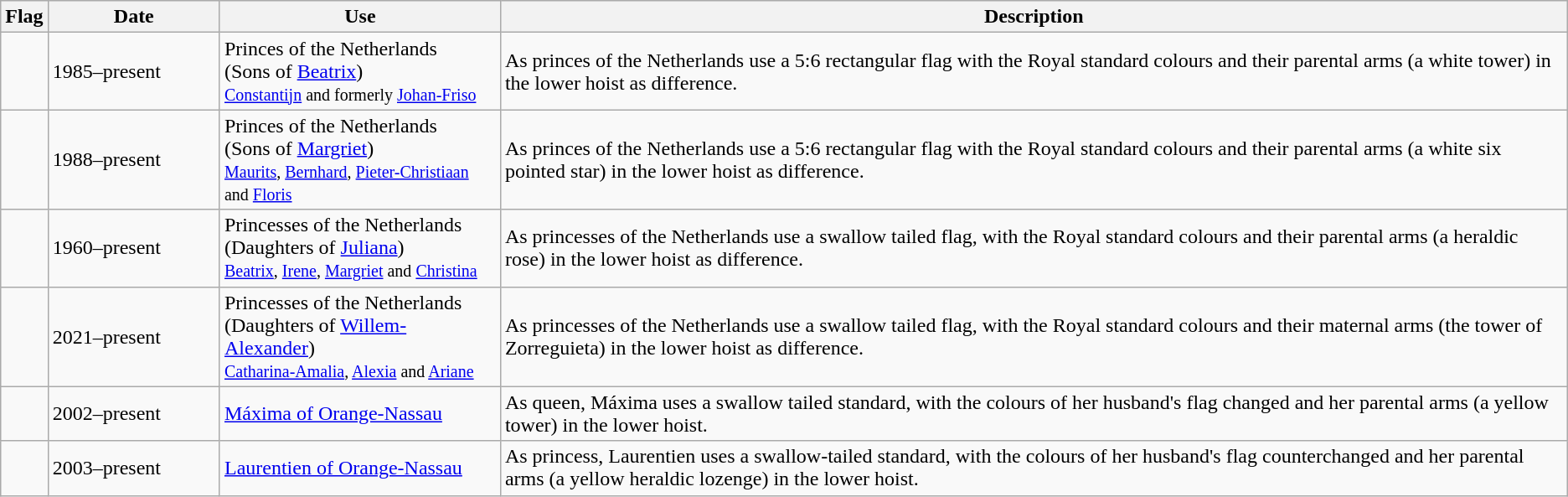<table class="wikitable">
<tr style="background:#efefef;">
<th>Flag</th>
<th style="width:150px;">Date</th>
<th style="width:250px;">Use</th>
<th style="width:1024px;">Description</th>
</tr>
<tr>
<td></td>
<td>1985–present</td>
<td>Princes of the Netherlands<br>(Sons of <a href='#'>Beatrix</a>)<br><small><a href='#'>Constantijn</a> and formerly <a href='#'>Johan-Friso</a></small></td>
<td>As princes of the Netherlands use a 5:6 rectangular flag with the Royal standard colours and their parental arms (a white tower) in the lower hoist as difference.</td>
</tr>
<tr>
<td></td>
<td>1988–present</td>
<td>Princes of the Netherlands<br>(Sons of <a href='#'>Margriet</a>)<br><small><a href='#'>Maurits</a>, <a href='#'>Bernhard</a>, <a href='#'>Pieter-Christiaan</a> and <a href='#'>Floris</a></small></td>
<td>As princes of the Netherlands use a 5:6 rectangular flag with the Royal standard colours and their parental arms (a white six pointed star) in the lower hoist as difference.</td>
</tr>
<tr>
<td></td>
<td>1960–present</td>
<td>Princesses of the Netherlands<br>(Daughters of <a href='#'>Juliana</a>)<br><small><a href='#'>Beatrix</a>, <a href='#'>Irene</a>, <a href='#'>Margriet</a> and <a href='#'>Christina</a></small></td>
<td>As princesses of the Netherlands use a swallow tailed flag, with the Royal standard colours and their parental arms (a heraldic rose) in the lower hoist as difference.</td>
</tr>
<tr>
<td></td>
<td>2021–present</td>
<td>Princesses of the Netherlands<br>(Daughters of <a href='#'>Willem-Alexander</a>)<br><small><a href='#'>Catharina-Amalia</a>, <a href='#'>Alexia</a> and <a href='#'>Ariane</a></small></td>
<td>As princesses of the Netherlands use a swallow tailed flag, with the Royal standard colours and their maternal arms (the tower of Zorreguieta) in the lower hoist as difference.</td>
</tr>
<tr>
<td></td>
<td>2002–present</td>
<td><a href='#'>Máxima of Orange-Nassau</a></td>
<td>As queen, Máxima uses a swallow tailed standard, with the colours of her husband's flag changed and her parental arms (a yellow tower) in the lower hoist.</td>
</tr>
<tr>
<td></td>
<td>2003–present</td>
<td><a href='#'>Laurentien of Orange-Nassau</a></td>
<td>As princess, Laurentien uses a swallow-tailed standard, with the colours of her husband's flag counterchanged and her parental arms (a yellow heraldic lozenge) in the lower hoist.</td>
</tr>
</table>
